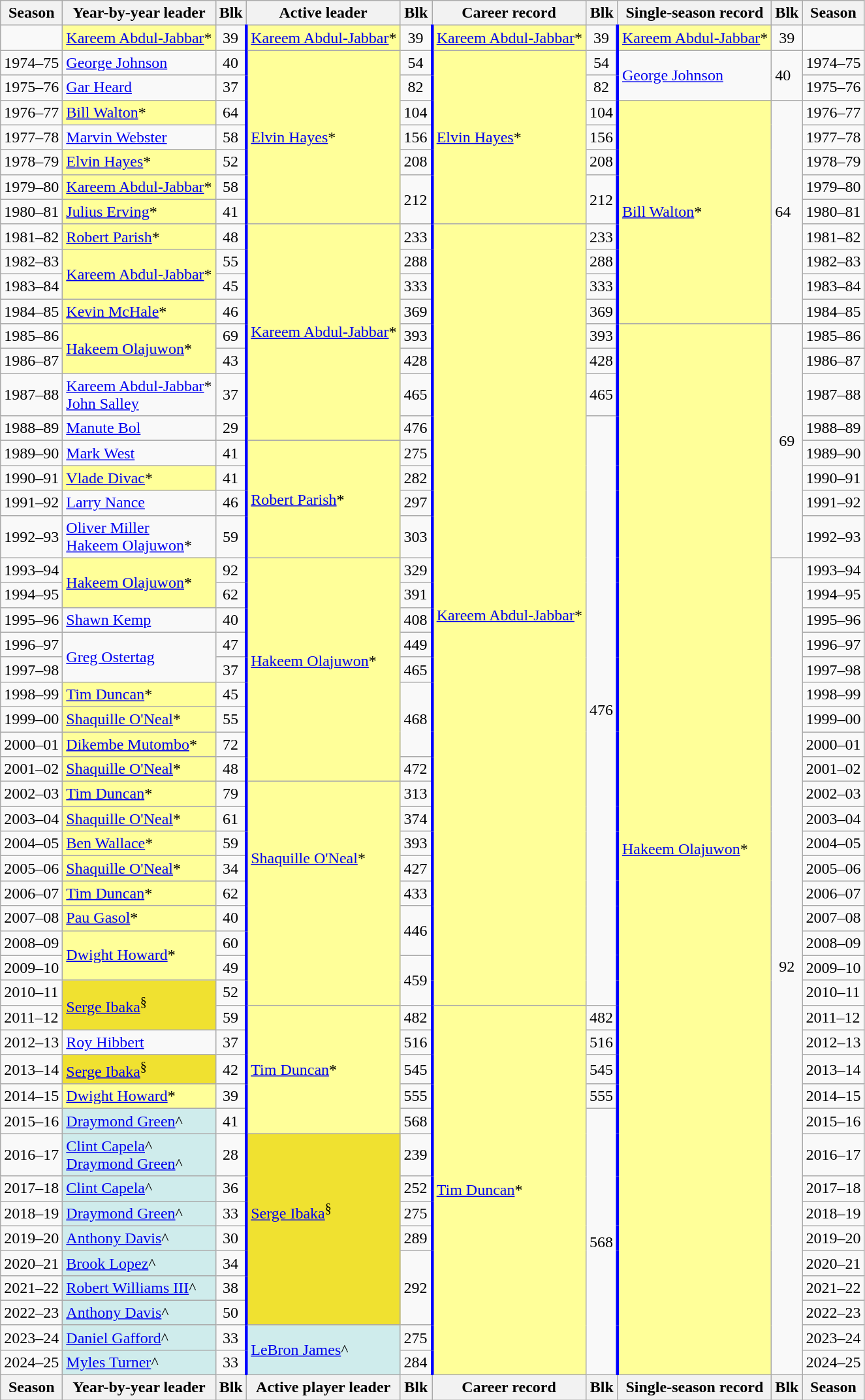<table class="wikitable">
<tr style="font-size:100%;">
<th>Season</th>
<th>Year-by-year leader</th>
<th>Blk</th>
<th>Active leader</th>
<th>Blk</th>
<th>Career record</th>
<th>Blk</th>
<th>Single-season record</th>
<th>Blk</th>
<th>Season</th>
</tr>
<tr>
<td></td>
<td bgcolor="#FFFF99"><a href='#'>Kareem Abdul-Jabbar</a>*</td>
<td align=center style="border-right: solid blue">39</td>
<td bgcolor="#FFFF99"><a href='#'>Kareem Abdul-Jabbar</a>*</td>
<td align=center style="border-right: solid blue">39</td>
<td bgcolor="#FFFF99"><a href='#'>Kareem Abdul-Jabbar</a>*</td>
<td align=center style="border-right: solid blue">39</td>
<td bgcolor="#FFFF99"><a href='#'>Kareem Abdul-Jabbar</a>*</td>
<td align=center>39</td>
<td></td>
</tr>
<tr>
<td>1974–75</td>
<td><a href='#'>George Johnson</a></td>
<td align=center style="border-right: solid blue">40</td>
<td rowspan=7 bgcolor="#FFFF99"><a href='#'>Elvin Hayes</a>*</td>
<td align=center style="border-right: solid blue">54</td>
<td rowspan=7 bgcolor="#FFFF99"><a href='#'>Elvin Hayes</a>*</td>
<td align=center style="border-right: solid blue">54</td>
<td rowspan=2><a href='#'>George Johnson</a></td>
<td rowspan=2>40</td>
<td>1974–75</td>
</tr>
<tr>
<td>1975–76</td>
<td><a href='#'>Gar Heard</a></td>
<td align=center style="border-right: solid blue">37</td>
<td align=center style="border-right: solid blue">82</td>
<td align=center style="border-right: solid blue">82</td>
<td>1975–76</td>
</tr>
<tr>
<td>1976–77</td>
<td bgcolor="#FFFF99"><a href='#'>Bill Walton</a>*</td>
<td align=center style="border-right: solid blue">64</td>
<td align=center style="border-right: solid blue">104</td>
<td align=center style="border-right: solid blue">104</td>
<td rowspan=9 bgcolor="#FFFF99"><a href='#'>Bill Walton</a>*</td>
<td rowspan=9>64</td>
<td>1976–77</td>
</tr>
<tr>
<td>1977–78</td>
<td><a href='#'>Marvin Webster</a></td>
<td align=center style="border-right: solid blue">58</td>
<td align=center style="border-right: solid blue">156</td>
<td align=center style="border-right: solid blue">156</td>
<td>1977–78</td>
</tr>
<tr>
<td>1978–79</td>
<td bgcolor="#FFFF99"><a href='#'>Elvin Hayes</a>*</td>
<td align=center style="border-right: solid blue">52</td>
<td align=center style="border-right: solid blue">208</td>
<td align=center style="border-right: solid blue">208</td>
<td>1978–79</td>
</tr>
<tr>
<td>1979–80</td>
<td bgcolor="#FFFF99"><a href='#'>Kareem Abdul-Jabbar</a>*</td>
<td align=center style="border-right: solid blue">58</td>
<td align=center style="border-right: solid blue" rowspan=2>212</td>
<td align=center style="border-right: solid blue" rowspan=2>212</td>
<td>1979–80</td>
</tr>
<tr>
<td>1980–81</td>
<td bgcolor="#FFFF99"><a href='#'>Julius Erving</a>*</td>
<td align=center style="border-right: solid blue">41</td>
<td>1980–81</td>
</tr>
<tr>
<td>1981–82</td>
<td bgcolor="#FFFF99"><a href='#'>Robert Parish</a>*</td>
<td align=center style="border-right: solid blue">48</td>
<td bgcolor="#FFFF99" rowspan=8><a href='#'>Kareem Abdul-Jabbar</a>*</td>
<td align=center style="border-right: solid blue">233</td>
<td bgcolor="#FFFF99" rowspan=30><a href='#'>Kareem Abdul-Jabbar</a>*</td>
<td align=center style="border-right: solid blue">233</td>
<td>1981–82</td>
</tr>
<tr>
<td>1982–83</td>
<td bgcolor="#FFFF99" rowspan=2><a href='#'>Kareem Abdul-Jabbar</a>*</td>
<td align=center style="border-right: solid blue">55</td>
<td align=center style="border-right: solid blue">288</td>
<td align=center style="border-right: solid blue">288</td>
<td>1982–83</td>
</tr>
<tr>
<td>1983–84</td>
<td align=center style="border-right: solid blue">45</td>
<td align=center style="border-right: solid blue">333</td>
<td align=center style="border-right: solid blue">333</td>
<td>1983–84</td>
</tr>
<tr>
<td>1984–85</td>
<td bgcolor="#FFFF99"><a href='#'>Kevin McHale</a>*</td>
<td align=center style="border-right: solid blue">46</td>
<td align=center style="border-right: solid blue">369</td>
<td align=center style="border-right: solid blue">369</td>
<td>1984–85</td>
</tr>
<tr>
<td>1985–86</td>
<td bgcolor="#FFFF99" rowspan=2><a href='#'>Hakeem Olajuwon</a>*</td>
<td align=center style="border-right: solid blue">69</td>
<td align=center style="border-right: solid blue">393</td>
<td align=center style="border-right: solid blue">393</td>
<td bgcolor="#FFFF99" rowspan=40><a href='#'>Hakeem Olajuwon</a>*</td>
<td rowspan=8 align=center>69</td>
<td>1985–86</td>
</tr>
<tr>
<td>1986–87</td>
<td align=center style="border-right: solid blue">43</td>
<td align=center style="border-right: solid blue">428</td>
<td align=center style="border-right: solid blue">428</td>
<td>1986–87</td>
</tr>
<tr>
<td>1987–88</td>
<td><div><a href='#'>Kareem Abdul-Jabbar</a>*</div><a href='#'>John Salley</a></td>
<td align=center style="border-right: solid blue">37</td>
<td align=center style="border-right: solid blue">465</td>
<td align=center style="border-right: solid blue">465</td>
<td>1987–88</td>
</tr>
<tr>
<td>1988–89</td>
<td><a href='#'>Manute Bol</a></td>
<td align=center style="border-right: solid blue">29</td>
<td align=center style="border-right: solid blue">476</td>
<td align=center style="border-right: solid blue" rowspan=23>476</td>
<td>1988–89</td>
</tr>
<tr>
<td>1989–90</td>
<td><a href='#'>Mark West</a></td>
<td align=center style="border-right: solid blue">41</td>
<td bgcolor="#FFFF99" rowspan=4><a href='#'>Robert Parish</a>*</td>
<td align=center style="border-right: solid blue">275</td>
<td>1989–90</td>
</tr>
<tr>
<td>1990–91</td>
<td bgcolor="#FFFF99"><a href='#'>Vlade Divac</a>*</td>
<td align=center style="border-right: solid blue">41</td>
<td align=center style="border-right: solid blue">282</td>
<td>1990–91</td>
</tr>
<tr>
<td>1991–92</td>
<td><a href='#'>Larry Nance</a></td>
<td align=center style="border-right: solid blue">46</td>
<td align=center style="border-right: solid blue">297</td>
<td>1991–92</td>
</tr>
<tr>
<td>1992–93</td>
<td><a href='#'>Oliver Miller</a><div><a href='#'>Hakeem Olajuwon</a>*</div></td>
<td align=center style="border-right: solid blue">59</td>
<td align=center style="border-right: solid blue">303</td>
<td>1992–93</td>
</tr>
<tr>
<td>1993–94</td>
<td bgcolor="#FFFF99" rowspan=2><a href='#'>Hakeem Olajuwon</a>*</td>
<td align=center style="border-right: solid blue">92</td>
<td bgcolor="#FFFF99" rowspan=9><a href='#'>Hakeem Olajuwon</a>*<br><br></td>
<td align=center style="border-right: solid blue">329</td>
<td align=center rowspan=32>92</td>
<td>1993–94</td>
</tr>
<tr>
<td>1994–95</td>
<td align=center style="border-right: solid blue">62</td>
<td align=center style="border-right: solid blue">391</td>
<td>1994–95</td>
</tr>
<tr>
<td>1995–96</td>
<td><a href='#'>Shawn Kemp</a></td>
<td align=center style="border-right: solid blue">40</td>
<td align=center style="border-right: solid blue">408</td>
<td>1995–96</td>
</tr>
<tr>
<td>1996–97</td>
<td rowspan=2><a href='#'>Greg Ostertag</a></td>
<td align=center style="border-right: solid blue">47</td>
<td align=center style="border-right: solid blue">449</td>
<td>1996–97</td>
</tr>
<tr>
<td>1997–98</td>
<td align=center style="border-right: solid blue">37</td>
<td align=center style="border-right: solid blue">465</td>
<td>1997–98</td>
</tr>
<tr>
<td>1998–99</td>
<td bgcolor="#FFFF99"><a href='#'>Tim Duncan</a>*</td>
<td align=center style="border-right: solid blue">45</td>
<td align=center style="border-right: solid blue" rowspan=3>468</td>
<td>1998–99</td>
</tr>
<tr>
<td>1999–00</td>
<td bgcolor="#FFFF99"><a href='#'>Shaquille O'Neal</a>*</td>
<td align=center style="border-right: solid blue">55</td>
<td>1999–00</td>
</tr>
<tr>
<td>2000–01</td>
<td bgcolor="#FFFF99"><a href='#'>Dikembe Mutombo</a>*</td>
<td align=center style="border-right: solid blue">72</td>
<td>2000–01</td>
</tr>
<tr>
<td>2001–02</td>
<td bgcolor="#FFFF99"><a href='#'>Shaquille O'Neal</a>*</td>
<td align=center style="border-right: solid blue">48</td>
<td align=center style="border-right: solid blue">472</td>
<td>2001–02</td>
</tr>
<tr>
<td>2002–03</td>
<td bgcolor="#FFFF99"><a href='#'>Tim Duncan</a>*</td>
<td align=center style="border-right: solid blue">79</td>
<td bgcolor="#FFFF99" rowspan=9><a href='#'>Shaquille O'Neal</a>*<br><br><br><br><br></td>
<td align=center style="border-right: solid blue">313</td>
<td>2002–03</td>
</tr>
<tr>
<td>2003–04</td>
<td bgcolor="#FFFF99"><a href='#'>Shaquille O'Neal</a>*</td>
<td align=center style="border-right: solid blue">61</td>
<td align=center style="border-right: solid blue">374</td>
<td>2003–04</td>
</tr>
<tr>
<td>2004–05</td>
<td bgcolor="#FFFF99"><a href='#'>Ben Wallace</a>*</td>
<td align=center style="border-right: solid blue">59</td>
<td align=center style="border-right: solid blue">393</td>
<td>2004–05</td>
</tr>
<tr>
<td>2005–06</td>
<td bgcolor="#FFFF99"><a href='#'>Shaquille O'Neal</a>*</td>
<td align=center style="border-right: solid blue">34</td>
<td align=center style="border-right: solid blue">427</td>
<td>2005–06</td>
</tr>
<tr>
<td>2006–07</td>
<td bgcolor="#FFFF99"><a href='#'>Tim Duncan</a>*</td>
<td align=center style="border-right: solid blue">62</td>
<td align=center style="border-right: solid blue">433</td>
<td>2006–07</td>
</tr>
<tr>
<td>2007–08</td>
<td bgcolor="#FFFF99"><a href='#'>Pau Gasol</a>*</td>
<td align=center style="border-right: solid blue">40</td>
<td align=center style="border-right: solid blue" rowspan=2>446</td>
<td>2007–08</td>
</tr>
<tr>
<td>2008–09</td>
<td bgcolor="#FFFF99" rowspan=2><a href='#'>Dwight Howard</a>*</td>
<td align=center style="border-right: solid blue">60</td>
<td>2008–09</td>
</tr>
<tr>
<td>2009–10</td>
<td align=center style="border-right: solid blue">49</td>
<td align=center style="border-right: solid blue" rowspan=2>459</td>
<td>2009–10</td>
</tr>
<tr>
<td>2010–11</td>
<td bgcolor="#F0E130" rowspan=2><a href='#'>Serge Ibaka</a><sup>§</sup></td>
<td align=center style="border-right: solid blue">52</td>
<td>2010–11</td>
</tr>
<tr>
<td>2011–12</td>
<td align=center style="border-right: solid blue">59</td>
<td bgcolor="#FFFF99" rowspan=5><a href='#'>Tim Duncan</a>*</td>
<td align=center style="border-right: solid blue">482</td>
<td bgcolor="#FFFF99" rowspan=14><a href='#'>Tim Duncan</a>*</td>
<td align=center style="border-right: solid blue">482</td>
<td>2011–12</td>
</tr>
<tr>
<td>2012–13</td>
<td><a href='#'>Roy Hibbert</a></td>
<td align=center style="border-right: solid blue">37</td>
<td align=center style="border-right: solid blue">516</td>
<td align=center style="border-right: solid blue">516</td>
<td>2012–13</td>
</tr>
<tr>
<td>2013–14</td>
<td bgcolor="#F0E130"><a href='#'>Serge Ibaka</a><sup>§</sup></td>
<td align=center style="border-right: solid blue">42</td>
<td align=center style="border-right: solid blue">545</td>
<td align=center style="border-right: solid blue">545</td>
<td>2013–14</td>
</tr>
<tr>
<td>2014–15</td>
<td bgcolor="#FFFF99"><a href='#'>Dwight Howard</a>*</td>
<td align=center style="border-right: solid blue">39</td>
<td align=center style="border-right: solid blue">555</td>
<td align=center style="border-right: solid blue">555</td>
<td>2014–15</td>
</tr>
<tr>
<td>2015–16</td>
<td bgcolor="#CFECEC"><a href='#'>Draymond Green</a>^</td>
<td align=center style="border-right: solid blue">41</td>
<td align=center style="border-right: solid blue">568</td>
<td align=center style="border-right: solid blue" rowspan=10>568</td>
<td>2015–16</td>
</tr>
<tr>
<td>2016–17</td>
<td bgcolor="#CFECEC"><a href='#'>Clint Capela</a>^<br><a href='#'>Draymond Green</a>^</td>
<td align=center style="border-right: solid blue">28</td>
<td bgcolor="#F0E130" rowspan=7><a href='#'>Serge Ibaka</a><sup>§</sup><br><br><br></td>
<td align=center style="border-right: solid blue">239</td>
<td>2016–17</td>
</tr>
<tr>
<td>2017–18</td>
<td bgcolor="#CFECEC"><a href='#'>Clint Capela</a>^</td>
<td align=center style="border-right: solid blue">36</td>
<td align=center style="border-right: solid blue">252</td>
<td>2017–18</td>
</tr>
<tr>
<td>2018–19</td>
<td bgcolor="#CFECEC"><a href='#'>Draymond Green</a>^</td>
<td align=center style="border-right: solid blue">33</td>
<td align=center style="border-right: solid blue">275</td>
<td>2018–19</td>
</tr>
<tr>
<td>2019–20</td>
<td bgcolor="#CFECEC"><a href='#'>Anthony Davis</a>^</td>
<td align=center style="border-right: solid blue">30</td>
<td align=center style="border-right: solid blue">289</td>
<td>2019–20</td>
</tr>
<tr>
<td>2020–21</td>
<td bgcolor="#CFECEC"><a href='#'>Brook Lopez</a>^</td>
<td align=center style="border-right: solid blue">34</td>
<td align=center style="border-right: solid blue" rowspan=3>292</td>
<td>2020–21</td>
</tr>
<tr>
<td>2021–22</td>
<td bgcolor="#CFECEC"><a href='#'>Robert Williams III</a>^</td>
<td align=center style="border-right: solid blue">38</td>
<td>2021–22</td>
</tr>
<tr>
<td>2022–23</td>
<td bgcolor="#CFECEC"><a href='#'>Anthony Davis</a>^</td>
<td align=center style="border-right: solid blue">50</td>
<td>2022–23</td>
</tr>
<tr>
<td>2023–24</td>
<td bgcolor="#CFECEC"><a href='#'>Daniel Gafford</a>^</td>
<td align=center style="border-right: solid blue">33</td>
<td bgcolor="#CFECEC" rowspan=2><a href='#'>LeBron James</a>^</td>
<td align=center style="border-right: solid blue">275</td>
<td>2023–24</td>
</tr>
<tr>
<td>2024–25</td>
<td bgcolor="#CFECEC"><a href='#'>Myles Turner</a>^</td>
<td align=center style="border-right: solid blue">33</td>
<td align=center style="border-right: solid blue">284</td>
<td>2024–25</td>
</tr>
<tr>
<th>Season</th>
<th>Year-by-year leader</th>
<th>Blk</th>
<th>Active player leader</th>
<th>Blk</th>
<th>Career record</th>
<th>Blk</th>
<th>Single-season record</th>
<th>Blk</th>
<th>Season</th>
</tr>
</table>
